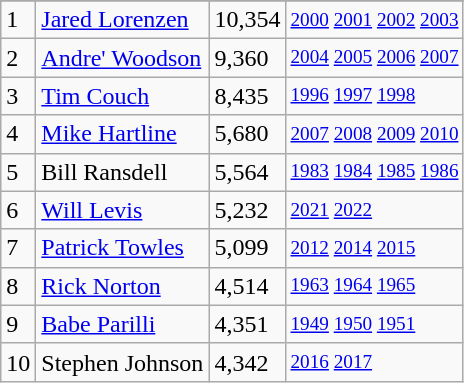<table class="wikitable">
<tr>
</tr>
<tr>
<td>1</td>
<td><a href='#'>Jared Lorenzen</a></td>
<td>10,354</td>
<td style="font-size:80%;"><a href='#'>2000</a> <a href='#'>2001</a> <a href='#'>2002</a> <a href='#'>2003</a></td>
</tr>
<tr>
<td>2</td>
<td><a href='#'>Andre' Woodson</a></td>
<td>9,360</td>
<td style="font-size:80%;"><a href='#'>2004</a> <a href='#'>2005</a> <a href='#'>2006</a> <a href='#'>2007</a></td>
</tr>
<tr>
<td>3</td>
<td><a href='#'>Tim Couch</a></td>
<td>8,435</td>
<td style="font-size:80%;"><a href='#'>1996</a> <a href='#'>1997</a> <a href='#'>1998</a></td>
</tr>
<tr>
<td>4</td>
<td><a href='#'>Mike Hartline</a></td>
<td>5,680</td>
<td style="font-size:80%;"><a href='#'>2007</a> <a href='#'>2008</a> <a href='#'>2009</a> <a href='#'>2010</a></td>
</tr>
<tr>
<td>5</td>
<td>Bill Ransdell</td>
<td>5,564</td>
<td style="font-size:80%;"><a href='#'>1983</a> <a href='#'>1984</a> <a href='#'>1985</a> <a href='#'>1986</a></td>
</tr>
<tr>
<td>6</td>
<td><a href='#'>Will Levis</a></td>
<td>5,232</td>
<td style="font-size:80%;"><a href='#'>2021</a> <a href='#'>2022</a></td>
</tr>
<tr>
<td>7</td>
<td><a href='#'>Patrick Towles</a></td>
<td>5,099</td>
<td style="font-size:80%;"><a href='#'>2012</a> <a href='#'>2014</a> <a href='#'>2015</a></td>
</tr>
<tr>
<td>8</td>
<td><a href='#'>Rick Norton</a></td>
<td>4,514</td>
<td style="font-size:80%;"><a href='#'>1963</a> <a href='#'>1964</a> <a href='#'>1965</a></td>
</tr>
<tr>
<td>9</td>
<td><a href='#'>Babe Parilli</a></td>
<td>4,351</td>
<td style="font-size:80%;"><a href='#'>1949</a> <a href='#'>1950</a> <a href='#'>1951</a></td>
</tr>
<tr>
<td>10</td>
<td>Stephen Johnson</td>
<td>4,342</td>
<td style="font-size:80%;"><a href='#'>2016</a> <a href='#'>2017</a></td>
</tr>
</table>
